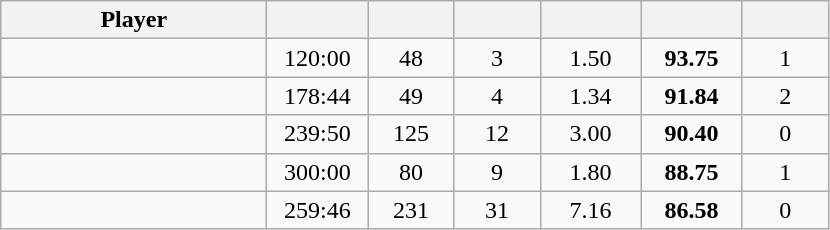<table class="wikitable sortable" style="text-align:center;">
<tr>
<th width="170px">Player</th>
<th width="60px"></th>
<th width="50px"></th>
<th width="50px"></th>
<th width="60px"></th>
<th width="60px"></th>
<th width="50px"></th>
</tr>
<tr>
<td align="left"> </td>
<td>120:00</td>
<td>48</td>
<td>3</td>
<td>1.50</td>
<td><strong>93.75</strong></td>
<td>1</td>
</tr>
<tr>
<td align="left"> </td>
<td>178:44</td>
<td>49</td>
<td>4</td>
<td>1.34</td>
<td><strong>91.84</strong></td>
<td>2</td>
</tr>
<tr>
<td align="left"> </td>
<td>239:50</td>
<td>125</td>
<td>12</td>
<td>3.00</td>
<td><strong>90.40</strong></td>
<td>0</td>
</tr>
<tr>
<td align="left"> </td>
<td>300:00</td>
<td>80</td>
<td>9</td>
<td>1.80</td>
<td><strong>88.75</strong></td>
<td>1</td>
</tr>
<tr>
<td align="left"> </td>
<td>259:46</td>
<td>231</td>
<td>31</td>
<td>7.16</td>
<td><strong>86.58</strong></td>
<td>0</td>
</tr>
</table>
